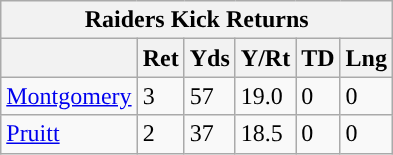<table class="wikitable">
<tr>
<th colspan="6">Raiders Kick Returns</th>
</tr>
<tr>
<th></th>
<th>Ret</th>
<th>Yds</th>
<th>Y/Rt</th>
<th>TD</th>
<th>Lng</th>
</tr>
<tr>
<td><a href='#'>Montgomery</a></td>
<td>3</td>
<td>57</td>
<td>19.0</td>
<td>0</td>
<td>0</td>
</tr>
<tr>
<td><a href='#'>Pruitt</a></td>
<td>2</td>
<td>37</td>
<td>18.5</td>
<td>0</td>
<td>0</td>
</tr>
</table>
